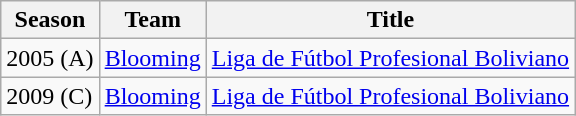<table class="wikitable">
<tr>
<th>Season</th>
<th>Team</th>
<th>Title</th>
</tr>
<tr>
<td>2005 (A)</td>
<td><a href='#'>Blooming</a></td>
<td><a href='#'>Liga de Fútbol Profesional Boliviano</a></td>
</tr>
<tr>
<td>2009 (C)</td>
<td><a href='#'>Blooming</a></td>
<td><a href='#'>Liga de Fútbol Profesional Boliviano</a></td>
</tr>
</table>
